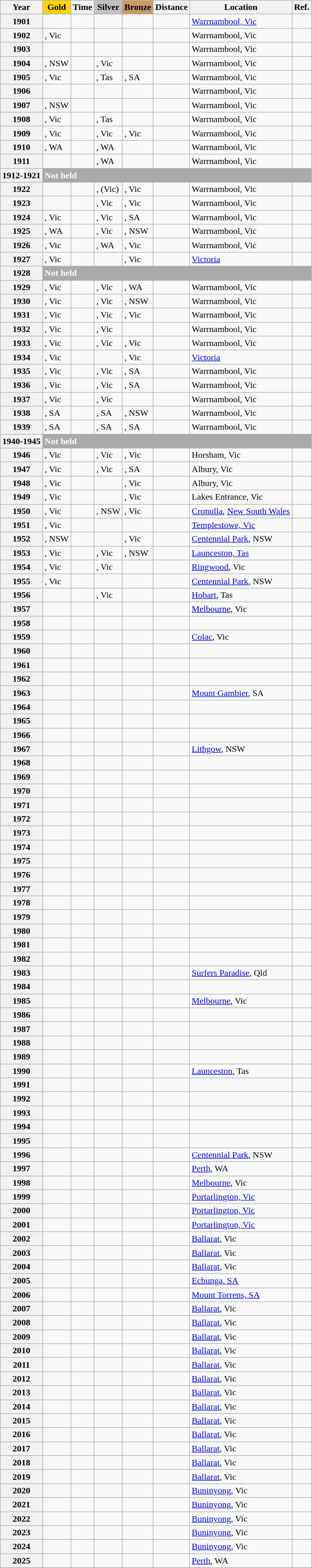<table class="wikitable sortable">
<tr>
<th scope=col>Year</th>
<th scope=col style="background-color:Gold">Gold</th>
<th scope=col style="background-color:">Time</th>
<th scope=col style="background-color:Silver">Silver</th>
<th scope=col style="background-color:#cc9966">Bronze</th>
<th scope=col>Distance</th>
<th scope=col>Location</th>
<th class=unsortable>Ref.</th>
</tr>
<tr>
<th scope=row style="text-align:center">1901</th>
<td> </td>
<td align=center></td>
<td></td>
<td></td>
<td></td>
<td><a href='#'>Warrnambool, Vic</a></td>
<td></td>
</tr>
<tr>
<th scope=row style="text-align:center">1902</th>
<td>, Vic</td>
<td align=center></td>
<td></td>
<td> </td>
<td></td>
<td>Warrnambool, Vic</td>
<td></td>
</tr>
<tr>
<th scope=row style="text-align:center">1903</th>
<td> </td>
<td align=center></td>
<td></td>
<td></td>
<td></td>
<td>Warrnambool, Vic</td>
<td></td>
</tr>
<tr>
<th scope=row style="text-align:center">1904</th>
<td>, NSW</td>
<td align=center></td>
<td>, Vic</td>
<td> </td>
<td></td>
<td>Warrnambool, Vic</td>
<td></td>
</tr>
<tr>
<th scope=row style="text-align:center">1905</th>
<td>, Vic</td>
<td align=center></td>
<td>, Tas</td>
<td>, SA</td>
<td></td>
<td>Warrnambool, Vic</td>
<td></td>
</tr>
<tr>
<th scope=row style="text-align:center">1906</th>
<td> </td>
<td align=center></td>
<td></td>
<td></td>
<td></td>
<td>Warrnambool, Vic</td>
<td></td>
</tr>
<tr>
<th scope=row style="text-align:center">1907</th>
<td>, NSW</td>
<td align=center></td>
<td></td>
<td></td>
<td></td>
<td>Warrnambool, Vic</td>
<td></td>
</tr>
<tr>
<th scope=row style="text-align:center">1908</th>
<td>, Vic</td>
<td align=center></td>
<td>, Tas</td>
<td></td>
<td></td>
<td>Warrnambool, Vic</td>
<td></td>
</tr>
<tr>
<th scope=row style="text-align:center">1909</th>
<td>, Vic</td>
<td align=center></td>
<td>, Vic</td>
<td>, Vic</td>
<td></td>
<td>Warrnambool, Vic</td>
<td></td>
</tr>
<tr>
<th scope=row style="text-align:center">1910</th>
<td>, WA</td>
<td align=center></td>
<td>, WA</td>
<td></td>
<td></td>
<td>Warrnambool, Vic</td>
<td></td>
</tr>
<tr>
<th scope=row style="text-align:center">1911</th>
<td> </td>
<td align=center></td>
<td>, WA</td>
<td></td>
<td></td>
<td>Warrnambool, Vic</td>
<td></td>
</tr>
<tr class="sortbottom">
<th scope=row style="text-align:center">1912-1921</th>
<th colspan="7"  style="text-align:left; background:#AAAAAA;color:#fff;">Not held</th>
</tr>
<tr>
<th scope=row style="text-align:center">1922</th>
<td> </td>
<td align=center></td>
<td>, (Vic)</td>
<td>, Vic</td>
<td></td>
<td>Warrnambool, Vic</td>
<td></td>
</tr>
<tr>
<th scope=row style="text-align:center">1923</th>
<td> </td>
<td align=center></td>
<td>, Vic</td>
<td>, Vic</td>
<td></td>
<td>Warrnambool, Vic</td>
<td></td>
</tr>
<tr>
<th scope=row style="text-align:center">1924</th>
<td>, Vic</td>
<td align=center></td>
<td>, Vic</td>
<td>, SA</td>
<td></td>
<td>Warrnambool, Vic</td>
<td></td>
</tr>
<tr>
<th scope=row style="text-align:center">1925</th>
<td>, WA</td>
<td align=center></td>
<td>, Vic</td>
<td>, NSW</td>
<td></td>
<td>Warrnambool, Vic</td>
<td></td>
</tr>
<tr>
<th scope=row style="text-align:center">1926</th>
<td>, Vic</td>
<td align=center></td>
<td>, WA</td>
<td>, Vic</td>
<td></td>
<td>Warrnambool, Vic</td>
<td></td>
</tr>
<tr>
<th scope=row style="text-align:center">1927</th>
<td>, Vic</td>
<td align=center></td>
<td> </td>
<td>, Vic</td>
<td></td>
<td><a href='#'>Victoria</a></td>
<td> </td>
</tr>
<tr class="sortbottom">
<th scope=row style="text-align:center">1928</th>
<th colspan="7"  style="text-align:left; background:#AAAAAA;color:#fff;">Not held</th>
</tr>
<tr>
<th scope=row style="text-align:center">1929</th>
<td>, Vic</td>
<td align=center></td>
<td>, Vic</td>
<td>, WA</td>
<td></td>
<td>Warrnambool, Vic</td>
<td></td>
</tr>
<tr>
<th scope=row style="text-align:center">1930</th>
<td>, Vic</td>
<td align=center></td>
<td>, Vic</td>
<td>, NSW</td>
<td></td>
<td>Warrnambool, Vic</td>
<td></td>
</tr>
<tr>
<th scope=row style="text-align:center">1931</th>
<td>, Vic</td>
<td align=center></td>
<td>, Vic</td>
<td>, Vic</td>
<td></td>
<td>Warrnambool, Vic</td>
<td></td>
</tr>
<tr>
<th scope=row style="text-align:center">1932</th>
<td>, Vic</td>
<td align=center></td>
<td>, Vic</td>
<td></td>
<td></td>
<td>Warrnambool, Vic</td>
<td></td>
</tr>
<tr>
<th scope=row style="text-align:center">1933</th>
<td>, Vic</td>
<td align=center></td>
<td>, Vic</td>
<td>, Vic</td>
<td></td>
<td>Warrnambool, Vic</td>
<td></td>
</tr>
<tr>
<th scope=row style="text-align:center">1934</th>
<td>, Vic</td>
<td align=center></td>
<td> </td>
<td>, Vic</td>
<td></td>
<td><a href='#'>Victoria</a></td>
<td></td>
</tr>
<tr>
<th scope=row style="text-align:center">1935</th>
<td>, Vic</td>
<td align=center></td>
<td>, Vic</td>
<td>, SA</td>
<td></td>
<td>Warrnambool, Vic</td>
<td></td>
</tr>
<tr>
<th scope=row style="text-align:center">1936</th>
<td>, Vic</td>
<td align=center></td>
<td>, Vic</td>
<td>, SA</td>
<td></td>
<td>Warrnambool, Vic</td>
<td></td>
</tr>
<tr>
<th scope=row style="text-align:center">1937</th>
<td>, Vic</td>
<td align=center></td>
<td>, Vic</td>
<td></td>
<td></td>
<td>Warrnambool, Vic</td>
<td></td>
</tr>
<tr>
<th scope=row style="text-align:center">1938</th>
<td>, SA</td>
<td align=center></td>
<td>, SA</td>
<td>, NSW</td>
<td></td>
<td>Warrnambool, Vic</td>
<td></td>
</tr>
<tr>
<th scope=row style="text-align:center">1939</th>
<td>, SA</td>
<td align=center></td>
<td>, SA</td>
<td>, SA</td>
<td></td>
<td>Warrnambool, Vic</td>
<td></td>
</tr>
<tr class="sortbottom">
<th scope=row style="text-align:center">1940-1945</th>
<th colspan="7"  style="text-align:left; background:#AAAAAA;color:#fff;">Not held</th>
</tr>
<tr>
<th scope=row style="text-align:center">1946</th>
<td>, Vic</td>
<td align=center></td>
<td>, Vic</td>
<td>, Vic</td>
<td></td>
<td>Horsham, Vic</td>
<td></td>
</tr>
<tr>
<th>1947</th>
<td>, Vic</td>
<td align="center"></td>
<td>, Vic</td>
<td>, SA</td>
<td></td>
<td>Albury, Vic</td>
<td></td>
</tr>
<tr>
<th scope=row style="text-align:center">1948</th>
<td>, Vic</td>
<td align=center></td>
<td></td>
<td>, Vic</td>
<td></td>
<td>Albury, Vic</td>
<td></td>
</tr>
<tr>
<th scope=row style="text-align:center">1949</th>
<td>, Vic</td>
<td align=center></td>
<td></td>
<td>, Vic</td>
<td></td>
<td>Lakes Entrance, Vic</td>
<td></td>
</tr>
<tr>
<th scope=row style="text-align:center">1950</th>
<td>, Vic</td>
<td align=center></td>
<td>, NSW</td>
<td>, Vic</td>
<td></td>
<td><a href='#'>Cronulla</a>, <a href='#'>New South Wales</a></td>
<td></td>
</tr>
<tr>
<th scope=row style="text-align:center">1951</th>
<td>, Vic</td>
<td align=center></td>
<td></td>
<td></td>
<td></td>
<td><a href='#'>Templestowe, Vic</a></td>
<td></td>
</tr>
<tr>
<th scope=row style="text-align:center">1952</th>
<td>, NSW</td>
<td align=center></td>
<td></td>
<td>, Vic</td>
<td></td>
<td><a href='#'>Centennial Park</a>, NSW</td>
<td></td>
</tr>
<tr>
<th scope=row style="text-align:center">1953</th>
<td>, Vic</td>
<td align=center></td>
<td>, Vic</td>
<td>, NSW</td>
<td></td>
<td><a href='#'>Launceston, Tas</a></td>
<td></td>
</tr>
<tr>
<th scope=row style="text-align:center">1954</th>
<td>, Vic</td>
<td align=center></td>
<td>, Vic</td>
<td></td>
<td></td>
<td><a href='#'>Ringwood</a>, Vic</td>
<td></td>
</tr>
<tr>
<th scope=row style="text-align:center">1955</th>
<td>, Vic</td>
<td align=center></td>
<td></td>
<td></td>
<td></td>
<td><a href='#'>Centennial Park</a>, NSW</td>
<td></td>
</tr>
<tr>
<th scope=row style="text-align:center">1956</th>
<td></td>
<td align=center></td>
<td>, Vic</td>
<td></td>
<td></td>
<td><a href='#'>Hobart</a>, Tas</td>
<td></td>
</tr>
<tr>
<th scope=row style="text-align:center">1957</th>
<td></td>
<td align=center></td>
<td></td>
<td></td>
<td></td>
<td><a href='#'>Melbourne</a>, Vic</td>
<td></td>
</tr>
<tr>
<th scope=row style="text-align:center">1958</th>
<td></td>
<td align=center></td>
<td></td>
<td></td>
<td></td>
<td></td>
<td></td>
</tr>
<tr>
<th scope=row style="text-align:center">1959</th>
<td></td>
<td align=center></td>
<td></td>
<td></td>
<td></td>
<td><a href='#'>Colac</a>, Vic</td>
<td></td>
</tr>
<tr>
<th scope=row style="text-align:center">1960</th>
<td></td>
<td align=center></td>
<td></td>
<td></td>
<td></td>
<td></td>
<td></td>
</tr>
<tr>
<th scope=row style="text-align:center">1961</th>
<td></td>
<td align=center></td>
<td></td>
<td></td>
<td></td>
<td></td>
<td></td>
</tr>
<tr>
<th scope=row style="text-align:center">1962</th>
<td></td>
<td align=center></td>
<td></td>
<td></td>
<td></td>
<td></td>
<td></td>
</tr>
<tr>
<th scope=row style="text-align:center">1963</th>
<td></td>
<td align=center></td>
<td></td>
<td></td>
<td></td>
<td><a href='#'>Mount Gambier</a>, SA</td>
<td></td>
</tr>
<tr>
<th scope=row style="text-align:center">1964</th>
<td></td>
<td align=center></td>
<td></td>
<td></td>
<td></td>
<td></td>
<td></td>
</tr>
<tr>
<th scope=row style="text-align:center">1965</th>
<td></td>
<td align=center></td>
<td></td>
<td></td>
<td></td>
<td></td>
<td></td>
</tr>
<tr>
<th scope=row style="text-align:center">1966</th>
<td></td>
<td align=center></td>
<td></td>
<td></td>
<td></td>
<td></td>
<td></td>
</tr>
<tr>
<th scope=row style="text-align:center">1967</th>
<td></td>
<td align=center></td>
<td></td>
<td></td>
<td></td>
<td><a href='#'>Lithgow</a>, NSW</td>
<td></td>
</tr>
<tr>
<th scope=row style="text-align:center">1968</th>
<td></td>
<td align=center></td>
<td></td>
<td></td>
<td></td>
<td></td>
<td></td>
</tr>
<tr>
<th scope=row style="text-align:center">1969</th>
<td></td>
<td align=center></td>
<td></td>
<td></td>
<td></td>
<td></td>
<td></td>
</tr>
<tr>
<th scope=row style="text-align:center">1970</th>
<td></td>
<td align=center></td>
<td></td>
<td></td>
<td></td>
<td></td>
<td></td>
</tr>
<tr>
<th scope=row style="text-align:center">1971</th>
<td></td>
<td align=center></td>
<td></td>
<td></td>
<td></td>
<td></td>
<td></td>
</tr>
<tr>
<th scope=row style="text-align:center">1972</th>
<td></td>
<td align=center></td>
<td></td>
<td></td>
<td></td>
<td></td>
<td></td>
</tr>
<tr>
<th scope=row style="text-align:center">1973</th>
<td></td>
<td align=center></td>
<td></td>
<td></td>
<td></td>
<td></td>
<td></td>
</tr>
<tr>
<th scope=row style="text-align:center">1974</th>
<td></td>
<td align=center></td>
<td></td>
<td></td>
<td></td>
<td></td>
<td></td>
</tr>
<tr>
<th scope=row style="text-align:center">1975</th>
<td></td>
<td align=center></td>
<td></td>
<td></td>
<td></td>
<td></td>
<td></td>
</tr>
<tr>
<th scope=row style="text-align:center">1976</th>
<td></td>
<td align=center></td>
<td></td>
<td></td>
<td></td>
<td></td>
<td></td>
</tr>
<tr>
<th scope=row style="text-align:center">1977</th>
<td></td>
<td align=center></td>
<td></td>
<td></td>
<td></td>
<td></td>
<td></td>
</tr>
<tr>
<th scope=row style="text-align:center">1978</th>
<td></td>
<td align=center></td>
<td></td>
<td></td>
<td></td>
<td></td>
<td></td>
</tr>
<tr>
<th scope=row style="text-align:center">1979</th>
<td></td>
<td align=center></td>
<td></td>
<td></td>
<td></td>
<td></td>
<td></td>
</tr>
<tr>
<th scope=row style="text-align:center">1980</th>
<td></td>
<td align=center></td>
<td></td>
<td></td>
<td></td>
<td></td>
<td></td>
</tr>
<tr>
<th scope=row style="text-align:center">1981</th>
<td></td>
<td align=center></td>
<td></td>
<td></td>
<td></td>
<td></td>
<td></td>
</tr>
<tr>
<th scope=row style="text-align:center">1982</th>
<td></td>
<td align=center></td>
<td></td>
<td></td>
<td></td>
<td></td>
<td></td>
</tr>
<tr>
<th scope=row style="text-align:center">1983</th>
<td></td>
<td align=center></td>
<td></td>
<td></td>
<td></td>
<td><a href='#'>Surfers Paradise</a>, Qld</td>
<td></td>
</tr>
<tr>
<th scope=row style="text-align:center">1984</th>
<td></td>
<td align=center></td>
<td></td>
<td></td>
<td></td>
<td></td>
<td></td>
</tr>
<tr>
<th scope=row style="text-align:center">1985</th>
<td></td>
<td align=center></td>
<td></td>
<td></td>
<td></td>
<td><a href='#'>Melbourne</a>, Vic</td>
<td></td>
</tr>
<tr>
<th scope=row style="text-align:center">1986</th>
<td></td>
<td align=center></td>
<td></td>
<td></td>
<td></td>
<td></td>
<td></td>
</tr>
<tr>
<th scope=row style="text-align:center">1987</th>
<td></td>
<td align=center></td>
<td></td>
<td></td>
<td></td>
<td></td>
<td></td>
</tr>
<tr>
<th scope=row style="text-align:center">1988</th>
<td></td>
<td align=center></td>
<td></td>
<td></td>
<td></td>
<td></td>
<td></td>
</tr>
<tr>
<th scope=row style="text-align:center">1989</th>
<td></td>
<td align=center></td>
<td></td>
<td></td>
<td></td>
<td></td>
<td></td>
</tr>
<tr>
<th scope=row style="text-align:center">1990</th>
<td></td>
<td align=center></td>
<td></td>
<td></td>
<td></td>
<td><a href='#'>Launceston</a>, Tas</td>
<td></td>
</tr>
<tr>
<th scope=row style="text-align:center">1991</th>
<td></td>
<td align=center></td>
<td></td>
<td></td>
<td></td>
<td></td>
<td></td>
</tr>
<tr>
<th scope=row style="text-align:center">1992</th>
<td></td>
<td align=center></td>
<td></td>
<td></td>
<td></td>
<td></td>
<td></td>
</tr>
<tr>
<th scope=row style="text-align:center">1993</th>
<td></td>
<td align=center></td>
<td></td>
<td></td>
<td></td>
<td></td>
<td></td>
</tr>
<tr>
<th scope=row style="text-align:center">1994</th>
<td></td>
<td align=center></td>
<td></td>
<td></td>
<td></td>
<td></td>
<td></td>
</tr>
<tr>
<th scope=row style="text-align:center">1995</th>
<td></td>
<td align=center></td>
<td></td>
<td></td>
<td></td>
<td></td>
<td></td>
</tr>
<tr>
<th scope=row style="text-align:center">1996</th>
<td></td>
<td align=center></td>
<td></td>
<td></td>
<td></td>
<td><a href='#'>Centennial Park</a>, NSW</td>
<td></td>
</tr>
<tr>
<th scope=row style="text-align:center">1997</th>
<td></td>
<td align=center></td>
<td></td>
<td></td>
<td></td>
<td><a href='#'>Perth</a>, WA</td>
<td></td>
</tr>
<tr>
<th scope=row style="text-align:center">1998</th>
<td></td>
<td align=center></td>
<td></td>
<td></td>
<td></td>
<td><a href='#'>Melbourne</a>, Vic</td>
<td></td>
</tr>
<tr>
<th scope=row style="text-align:center">1999</th>
<td></td>
<td align=center></td>
<td></td>
<td></td>
<td></td>
<td><a href='#'>Portarlington, Vic</a></td>
<td></td>
</tr>
<tr>
<th scope=row style="text-align:center">2000</th>
<td></td>
<td align=center></td>
<td></td>
<td></td>
<td></td>
<td><a href='#'>Portarlington, Vic</a></td>
<td></td>
</tr>
<tr>
<th scope=row style="text-align:center">2001</th>
<td></td>
<td align=center></td>
<td></td>
<td></td>
<td></td>
<td><a href='#'>Portarlington, Vic</a></td>
<td></td>
</tr>
<tr>
<th scope=row style="text-align:center">2002</th>
<td></td>
<td align=center></td>
<td></td>
<td></td>
<td></td>
<td><a href='#'>Ballarat</a>, Vic</td>
<td></td>
</tr>
<tr>
<th scope=row style="text-align:center">2003</th>
<td></td>
<td align=center></td>
<td></td>
<td></td>
<td></td>
<td><a href='#'>Ballarat</a>, Vic</td>
<td></td>
</tr>
<tr>
<th scope=row style="text-align:center">2004</th>
<td></td>
<td align=center></td>
<td></td>
<td></td>
<td></td>
<td><a href='#'>Ballarat</a>, Vic</td>
<td></td>
</tr>
<tr>
<th scope=row style="text-align:center">2005</th>
<td></td>
<td align=center></td>
<td></td>
<td></td>
<td></td>
<td><a href='#'>Echunga, SA</a></td>
<td></td>
</tr>
<tr>
<th scope=row style="text-align:center">2006</th>
<td></td>
<td align=center></td>
<td></td>
<td></td>
<td></td>
<td><a href='#'>Mount Torrens, SA</a></td>
<td></td>
</tr>
<tr>
<th scope=row style="text-align:center">2007</th>
<td></td>
<td align=center></td>
<td></td>
<td></td>
<td></td>
<td><a href='#'>Ballarat</a>, Vic</td>
<td></td>
</tr>
<tr>
<th scope=row style="text-align:center">2008</th>
<td></td>
<td align=center></td>
<td></td>
<td></td>
<td></td>
<td><a href='#'>Ballarat</a>, Vic</td>
<td></td>
</tr>
<tr>
<th scope=row style="text-align:center">2009</th>
<td></td>
<td align=center></td>
<td></td>
<td></td>
<td></td>
<td><a href='#'>Ballarat</a>, Vic</td>
<td></td>
</tr>
<tr>
<th scope=row style="text-align:center">2010</th>
<td></td>
<td align=center></td>
<td></td>
<td></td>
<td></td>
<td><a href='#'>Ballarat</a>, Vic</td>
<td></td>
</tr>
<tr>
<th scope=row style="text-align:center">2011</th>
<td></td>
<td align=center></td>
<td></td>
<td></td>
<td></td>
<td><a href='#'>Ballarat</a>, Vic</td>
<td></td>
</tr>
<tr>
<th scope=row style="text-align:center">2012</th>
<td></td>
<td align=center></td>
<td></td>
<td></td>
<td></td>
<td><a href='#'>Ballarat</a>, Vic</td>
<td></td>
</tr>
<tr>
<th scope=row style="text-align:center">2013</th>
<td></td>
<td align=center></td>
<td></td>
<td></td>
<td></td>
<td><a href='#'>Ballarat</a>, Vic</td>
<td></td>
</tr>
<tr>
<th scope=row style="text-align:center">2014</th>
<td></td>
<td align=center></td>
<td></td>
<td></td>
<td></td>
<td><a href='#'>Ballarat</a>, Vic</td>
<td></td>
</tr>
<tr>
<th scope=row style="text-align:center">2015</th>
<td></td>
<td align=center></td>
<td></td>
<td></td>
<td></td>
<td><a href='#'>Ballarat</a>, Vic</td>
<td></td>
</tr>
<tr>
<th scope=row style="text-align:center">2016</th>
<td></td>
<td align=center></td>
<td></td>
<td></td>
<td></td>
<td><a href='#'>Ballarat</a>, Vic</td>
<td></td>
</tr>
<tr>
<th scope=row style="text-align:center">2017</th>
<td></td>
<td align=center></td>
<td></td>
<td></td>
<td></td>
<td><a href='#'>Ballarat</a>, Vic</td>
<td></td>
</tr>
<tr>
<th scope=row style="text-align:center">2018</th>
<td></td>
<td align=center></td>
<td></td>
<td></td>
<td></td>
<td><a href='#'>Ballarat</a>, Vic</td>
<td></td>
</tr>
<tr>
<th scope=row style="text-align:center">2019</th>
<td></td>
<td align=center></td>
<td></td>
<td></td>
<td></td>
<td><a href='#'>Ballarat</a>, Vic</td>
<td></td>
</tr>
<tr>
<th scope="row" style="text-align:center;">2020</th>
<td></td>
<td align="center"></td>
<td></td>
<td></td>
<td></td>
<td><a href='#'>Buninyong</a>, Vic</td>
<td></td>
</tr>
<tr>
<th scope="row" style="text-align:center;">2021</th>
<td></td>
<td align="center"></td>
<td></td>
<td></td>
<td></td>
<td><a href='#'>Buninyong</a>, Vic</td>
<td></td>
</tr>
<tr>
<th scope="row" style="text-align:center;">2022</th>
<td></td>
<td align="center"></td>
<td></td>
<td></td>
<td></td>
<td><a href='#'>Buninyong</a>, Vic</td>
<td></td>
</tr>
<tr>
<th scope="row" style="text-align:center;">2023</th>
<td></td>
<td align="center"></td>
<td></td>
<td></td>
<td></td>
<td><a href='#'>Buninyong</a>, Vic</td>
<td></td>
</tr>
<tr>
<th scope="row" style="text-align:center;">2024</th>
<td></td>
<td align="center"></td>
<td></td>
<td></td>
<td></td>
<td><a href='#'>Buninyong</a>, Vic</td>
<td></td>
</tr>
<tr>
<th scope="row" style="text-align:center;">2025</th>
<td><noinclude></td>
<td align="center"></noinclude></td>
<td></td>
<td><noinclude></td>
<td></td>
<td><a href='#'>Perth</a>, WA</noinclude></td>
<td></td>
</tr>
</table>
